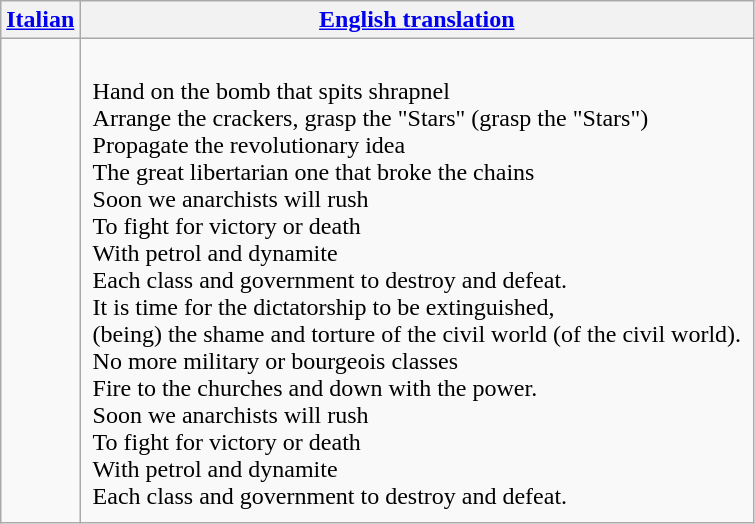<table class="wikitable">
<tr>
<th><a href='#'>Italian</a></th>
<th><a href='#'>English translation</a></th>
</tr>
<tr style="vertical-align:top; white-space:nowrap;">
<td style="padding:0.5em"><br></td>
<td style="padding:0.5em"><br>Hand on the bomb that spits shrapnel<br>
Arrange the crackers, grasp the "Stars" (grasp the "Stars")<br>
Propagate the revolutionary idea<br>
The great libertarian one that broke the chains<br>Soon we anarchists will rush<br>
To fight for victory or death<br>
With petrol and dynamite<br>
Each class and government to destroy and defeat.<br>It is time for the dictatorship to be extinguished,<br>
(being) the shame and torture of the civil world (of the civil world).<br>
No more military or bourgeois classes<br>
Fire to the churches and down with the power.<br>Soon we anarchists will rush<br>
To fight for victory or death<br>
With petrol and dynamite<br>
Each class and government to destroy and defeat.</td>
</tr>
</table>
